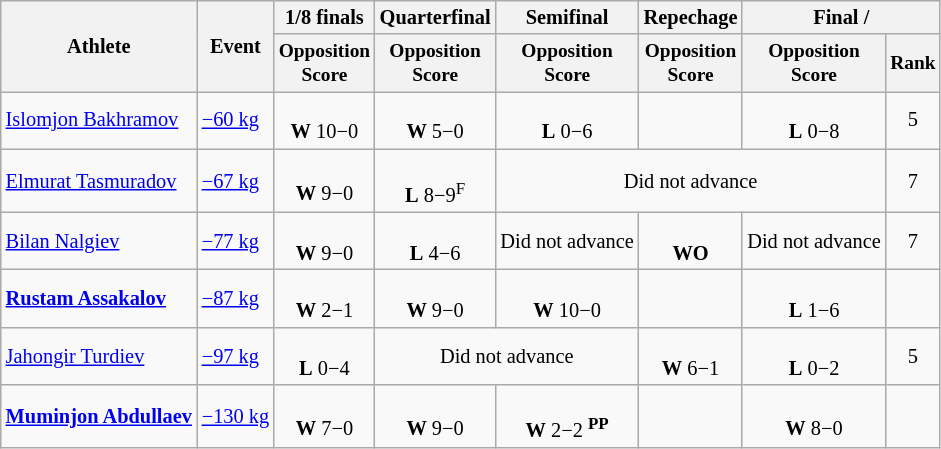<table class=wikitable style=font-size:85%;text-align:center>
<tr>
<th rowspan=2>Athlete</th>
<th rowspan=2>Event</th>
<th>1/8 finals</th>
<th>Quarterfinal</th>
<th>Semifinal</th>
<th>Repechage</th>
<th colspan=2>Final / </th>
</tr>
<tr style=font-size:95%>
<th>Opposition<br>Score</th>
<th>Opposition<br>Score</th>
<th>Opposition<br>Score</th>
<th>Opposition<br>Score</th>
<th>Opposition<br>Score</th>
<th>Rank</th>
</tr>
<tr>
<td align=left><a href='#'>Islomjon Bakhramov</a></td>
<td align=left><a href='#'>−60 kg</a></td>
<td><br><strong>W</strong> 10−0</td>
<td><br><strong>W</strong> 5−0</td>
<td><br><strong>L</strong> 0−6</td>
<td></td>
<td><br><strong>L</strong> 0−8</td>
<td>5</td>
</tr>
<tr>
<td align=left><a href='#'>Elmurat Tasmuradov</a></td>
<td align=left><a href='#'>−67 kg</a></td>
<td> <br><strong>W</strong> 9−0</td>
<td><br><strong>L</strong> 8−9<sup>F</sup></td>
<td colspan=3>Did not advance</td>
<td>7</td>
</tr>
<tr>
<td align=left><a href='#'>Bilan Nalgiev</a></td>
<td align=left><a href='#'>−77 kg</a></td>
<td><br><strong>W</strong> 9−0</td>
<td><br><strong>L</strong>  4−6</td>
<td>Did not advance</td>
<td><br><strong>WO</strong></td>
<td>Did not advance</td>
<td>7</td>
</tr>
<tr>
<td align=left><strong><a href='#'>Rustam Assakalov</a></strong></td>
<td align=left><a href='#'>−87 kg</a></td>
<td><br><strong>W</strong> 2−1</td>
<td><br><strong>W</strong> 9−0</td>
<td><br><strong>W</strong> 10−0</td>
<td></td>
<td><br><strong>L</strong> 1−6</td>
<td></td>
</tr>
<tr>
<td align=left><a href='#'>Jahongir Turdiev</a></td>
<td align=left><a href='#'>−97 kg</a></td>
<td><br><strong>L</strong> 0−4</td>
<td colspan=2>Did not advance</td>
<td><br><strong>W</strong> 6−1</td>
<td><br><strong>L</strong> 0−2</td>
<td>5</td>
</tr>
<tr>
<td align=left><strong><a href='#'>Muminjon Abdullaev</a></strong></td>
<td align=left><a href='#'>−130 kg</a></td>
<td><br><strong>W</strong> 7−0</td>
<td><br><strong>W</strong> 9−0</td>
<td><br><strong>W</strong> 2−2 <sup><strong>PP</strong></sup></td>
<td></td>
<td><br><strong>W</strong> 8−0</td>
<td></td>
</tr>
</table>
